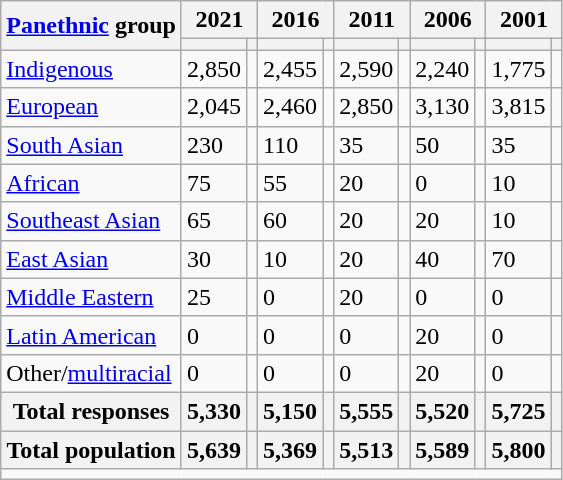<table class="wikitable collapsible sortable">
<tr>
<th rowspan="2"><a href='#'>Panethnic</a> group</th>
<th colspan="2">2021</th>
<th colspan="2">2016</th>
<th colspan="2">2011</th>
<th colspan="2">2006</th>
<th colspan="2">2001</th>
</tr>
<tr>
<th><a href='#'></a></th>
<th></th>
<th></th>
<th></th>
<th></th>
<th></th>
<th></th>
<th></th>
<th></th>
<th></th>
</tr>
<tr>
<td><a href='#'>Indigenous</a></td>
<td>2,850</td>
<td></td>
<td>2,455</td>
<td></td>
<td>2,590</td>
<td></td>
<td>2,240</td>
<td></td>
<td>1,775</td>
<td></td>
</tr>
<tr>
<td><a href='#'>European</a></td>
<td>2,045</td>
<td></td>
<td>2,460</td>
<td></td>
<td>2,850</td>
<td></td>
<td>3,130</td>
<td></td>
<td>3,815</td>
<td></td>
</tr>
<tr>
<td><a href='#'>South Asian</a></td>
<td>230</td>
<td></td>
<td>110</td>
<td></td>
<td>35</td>
<td></td>
<td>50</td>
<td></td>
<td>35</td>
<td></td>
</tr>
<tr>
<td><a href='#'>African</a></td>
<td>75</td>
<td></td>
<td>55</td>
<td></td>
<td>20</td>
<td></td>
<td>0</td>
<td></td>
<td>10</td>
<td></td>
</tr>
<tr>
<td><a href='#'>Southeast Asian</a></td>
<td>65</td>
<td></td>
<td>60</td>
<td></td>
<td>20</td>
<td></td>
<td>20</td>
<td></td>
<td>10</td>
<td></td>
</tr>
<tr>
<td><a href='#'>East Asian</a></td>
<td>30</td>
<td></td>
<td>10</td>
<td></td>
<td>20</td>
<td></td>
<td>40</td>
<td></td>
<td>70</td>
<td></td>
</tr>
<tr>
<td><a href='#'>Middle Eastern</a></td>
<td>25</td>
<td></td>
<td>0</td>
<td></td>
<td>20</td>
<td></td>
<td>0</td>
<td></td>
<td>0</td>
<td></td>
</tr>
<tr>
<td><a href='#'>Latin American</a></td>
<td>0</td>
<td></td>
<td>0</td>
<td></td>
<td>0</td>
<td></td>
<td>20</td>
<td></td>
<td>0</td>
<td></td>
</tr>
<tr>
<td>Other/<a href='#'>multiracial</a></td>
<td>0</td>
<td></td>
<td>0</td>
<td></td>
<td>0</td>
<td></td>
<td>20</td>
<td></td>
<td>0</td>
<td></td>
</tr>
<tr>
<th>Total responses</th>
<th>5,330</th>
<th></th>
<th>5,150</th>
<th></th>
<th>5,555</th>
<th></th>
<th>5,520</th>
<th></th>
<th>5,725</th>
<th></th>
</tr>
<tr class="sortbottom">
<th>Total population</th>
<th>5,639</th>
<th></th>
<th>5,369</th>
<th></th>
<th>5,513</th>
<th></th>
<th>5,589</th>
<th></th>
<th>5,800</th>
<th></th>
</tr>
<tr class="sortbottom">
<td colspan="11"></td>
</tr>
</table>
